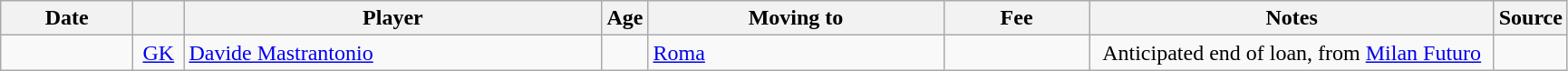<table class="wikitable sortable">
<tr>
<th style="width:90px">Date</th>
<th style="width:30px"></th>
<th style="width:300px">Player</th>
<th style="width:20px">Age</th>
<th style="width:210px">Moving to</th>
<th style="width:100px">Fee</th>
<th style="width:290px" class="unsortable">Notes</th>
<th style="width:35px">Source</th>
</tr>
<tr>
<td></td>
<td style="text-align:center"><a href='#'>GK</a></td>
<td> <a href='#'>Davide Mastrantonio</a></td>
<td style="text-align:center"></td>
<td> <a href='#'>Roma</a></td>
<td style="text-align:center"></td>
<td style="text-align:center">Anticipated end of loan, from <a href='#'>Milan Futuro</a></td>
<td></td>
</tr>
</table>
